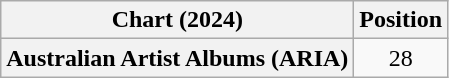<table class="wikitable plainrowheaders" style="text-align:center">
<tr>
<th scope="col">Chart (2024)</th>
<th scope="col">Position</th>
</tr>
<tr>
<th scope="row">Australian Artist Albums (ARIA)</th>
<td>28</td>
</tr>
</table>
